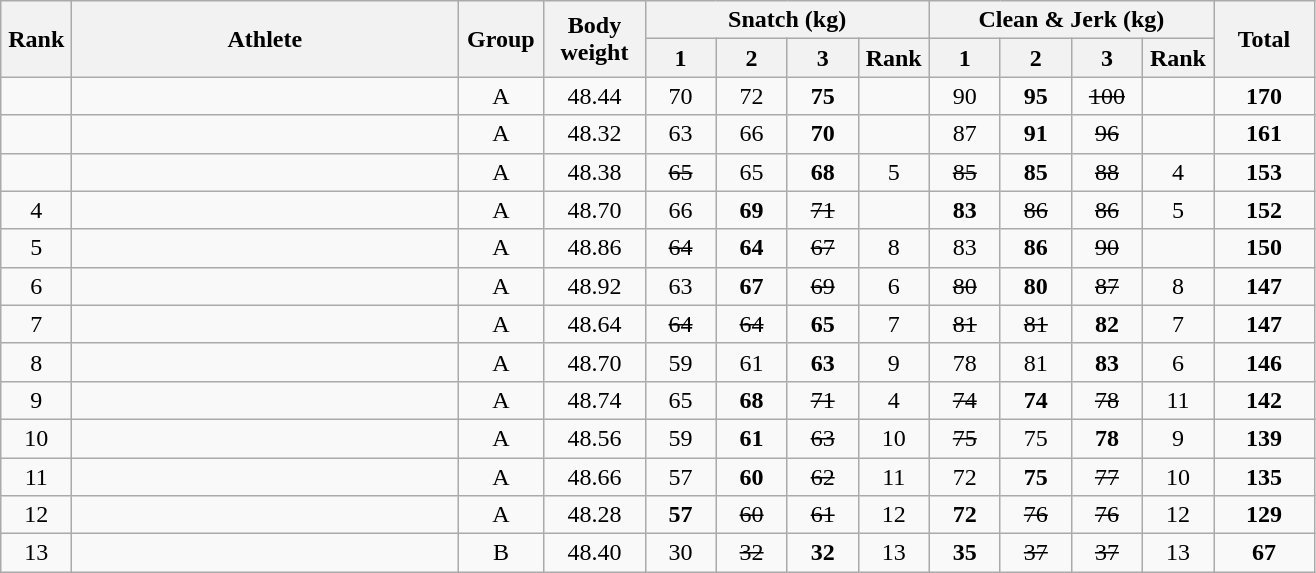<table class = "wikitable" style="text-align:center;">
<tr>
<th rowspan=2 width=40>Rank</th>
<th rowspan=2 width=250>Athlete</th>
<th rowspan=2 width=50>Group</th>
<th rowspan=2 width=60>Body weight</th>
<th colspan=4>Snatch (kg)</th>
<th colspan=4>Clean & Jerk (kg)</th>
<th rowspan=2 width=60>Total</th>
</tr>
<tr>
<th width=40>1</th>
<th width=40>2</th>
<th width=40>3</th>
<th width=40>Rank</th>
<th width=40>1</th>
<th width=40>2</th>
<th width=40>3</th>
<th width=40>Rank</th>
</tr>
<tr>
<td></td>
<td align=left></td>
<td>A</td>
<td>48.44</td>
<td>70</td>
<td>72</td>
<td><strong>75</strong></td>
<td></td>
<td>90</td>
<td><strong>95</strong></td>
<td><s>100</s></td>
<td></td>
<td><strong>170</strong></td>
</tr>
<tr>
<td></td>
<td align=left></td>
<td>A</td>
<td>48.32</td>
<td>63</td>
<td>66</td>
<td><strong>70</strong></td>
<td></td>
<td>87</td>
<td><strong>91</strong></td>
<td><s>96</s></td>
<td></td>
<td><strong>161</strong></td>
</tr>
<tr>
<td></td>
<td align=left></td>
<td>A</td>
<td>48.38</td>
<td><s>65</s></td>
<td>65</td>
<td><strong>68</strong></td>
<td>5</td>
<td><s>85</s></td>
<td><strong>85</strong></td>
<td><s>88</s></td>
<td>4</td>
<td><strong>153</strong></td>
</tr>
<tr>
<td>4</td>
<td align=left></td>
<td>A</td>
<td>48.70</td>
<td>66</td>
<td><strong>69</strong></td>
<td><s>71</s></td>
<td></td>
<td><strong>83</strong></td>
<td><s>86</s></td>
<td><s>86</s></td>
<td>5</td>
<td><strong>152</strong></td>
</tr>
<tr>
<td>5</td>
<td align=left></td>
<td>A</td>
<td>48.86</td>
<td><s>64</s></td>
<td><strong>64</strong></td>
<td><s>67</s></td>
<td>8</td>
<td>83</td>
<td><strong>86</strong></td>
<td><s>90</s></td>
<td></td>
<td><strong>150</strong></td>
</tr>
<tr>
<td>6</td>
<td align=left></td>
<td>A</td>
<td>48.92</td>
<td>63</td>
<td><strong>67</strong></td>
<td><s>69</s></td>
<td>6</td>
<td><s>80</s></td>
<td><strong>80</strong></td>
<td><s>87</s></td>
<td>8</td>
<td><strong>147</strong></td>
</tr>
<tr>
<td>7</td>
<td align=left></td>
<td>A</td>
<td>48.64</td>
<td><s>64</s></td>
<td><s>64</s></td>
<td><strong>65</strong></td>
<td>7</td>
<td><s>81</s></td>
<td><s>81</s></td>
<td><strong>82</strong></td>
<td>7</td>
<td><strong>147</strong></td>
</tr>
<tr>
<td>8</td>
<td align=left></td>
<td>A</td>
<td>48.70</td>
<td>59</td>
<td>61</td>
<td><strong>63</strong></td>
<td>9</td>
<td>78</td>
<td>81</td>
<td><strong>83</strong></td>
<td>6</td>
<td><strong>146</strong></td>
</tr>
<tr>
<td>9</td>
<td align=left></td>
<td>A</td>
<td>48.74</td>
<td>65</td>
<td><strong>68</strong></td>
<td><s>71</s></td>
<td>4</td>
<td><s>74</s></td>
<td><strong>74</strong></td>
<td><s>78</s></td>
<td>11</td>
<td><strong>142</strong></td>
</tr>
<tr>
<td>10</td>
<td align=left></td>
<td>A</td>
<td>48.56</td>
<td>59</td>
<td><strong>61</strong></td>
<td><s>63</s></td>
<td>10</td>
<td><s>75</s></td>
<td>75</td>
<td><strong>78</strong></td>
<td>9</td>
<td><strong>139</strong></td>
</tr>
<tr>
<td>11</td>
<td align=left></td>
<td>A</td>
<td>48.66</td>
<td>57</td>
<td><strong>60</strong></td>
<td><s>62</s></td>
<td>11</td>
<td>72</td>
<td><strong>75</strong></td>
<td><s>77</s></td>
<td>10</td>
<td><strong>135</strong></td>
</tr>
<tr>
<td>12</td>
<td align=left></td>
<td>A</td>
<td>48.28</td>
<td><strong>57</strong></td>
<td><s>60</s></td>
<td><s>61</s></td>
<td>12</td>
<td><strong>72</strong></td>
<td><s>76</s></td>
<td><s>76</s></td>
<td>12</td>
<td><strong>129</strong></td>
</tr>
<tr>
<td>13</td>
<td align=left></td>
<td>B</td>
<td>48.40</td>
<td>30</td>
<td><s>32</s></td>
<td><strong>32</strong></td>
<td>13</td>
<td><strong>35</strong></td>
<td><s>37</s></td>
<td><s>37</s></td>
<td>13</td>
<td><strong>67</strong></td>
</tr>
</table>
